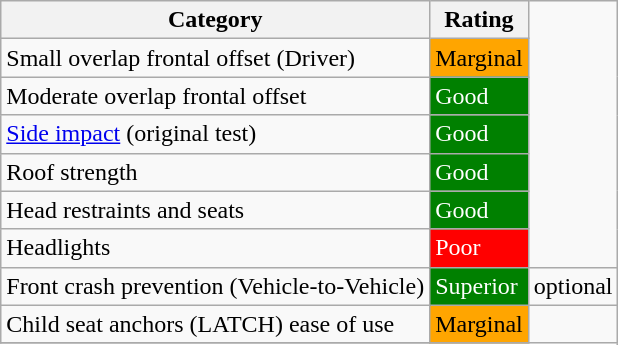<table class="wikitable">
<tr>
<th>Category</th>
<th>Rating</th>
</tr>
<tr>
<td>Small overlap frontal offset (Driver)</td>
<td style="background:orange;">Marginal</td>
</tr>
<tr>
<td>Moderate overlap frontal offset</td>
<td style="background: green; color: white">Good</td>
</tr>
<tr>
<td><a href='#'>Side impact</a> (original test)</td>
<td style="background: green; color: white">Good</td>
</tr>
<tr>
<td>Roof strength</td>
<td style="background: green; color: white">Good</td>
</tr>
<tr>
<td>Head restraints and seats</td>
<td style="background: green; color: white">Good</td>
</tr>
<tr>
<td>Headlights</td>
<td style="background: red; color: white">Poor</td>
</tr>
<tr>
<td>Front crash prevention (Vehicle-to-Vehicle)</td>
<td style="color:white;background: green">Superior</td>
<td>optional</td>
</tr>
<tr>
<td>Child seat anchors (LATCH) ease of use</td>
<td style="background:orange;">Marginal</td>
</tr>
<tr>
</tr>
</table>
